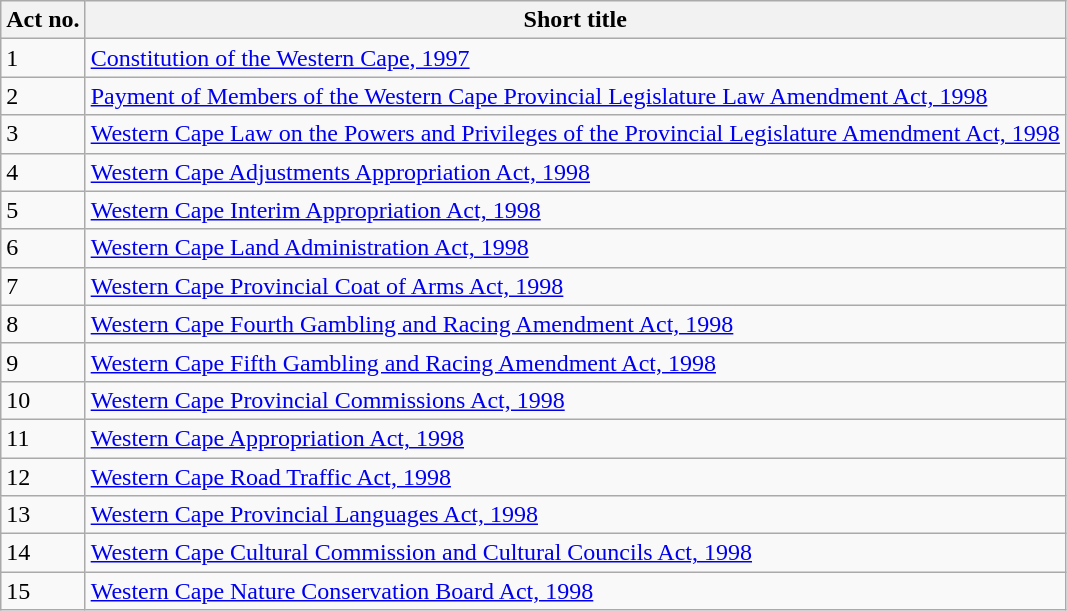<table class="wikitable">
<tr>
<th>Act no.</th>
<th>Short title</th>
</tr>
<tr>
<td>1</td>
<td><a href='#'>Constitution of the Western Cape, 1997</a></td>
</tr>
<tr>
<td>2</td>
<td><a href='#'>Payment of Members of the Western Cape Provincial Legislature Law Amendment Act, 1998</a></td>
</tr>
<tr>
<td>3</td>
<td><a href='#'>Western Cape Law on the Powers and Privileges of the Provincial Legislature Amendment Act, 1998</a></td>
</tr>
<tr>
<td>4</td>
<td><a href='#'>Western Cape Adjustments Appropriation Act, 1998</a></td>
</tr>
<tr>
<td>5</td>
<td><a href='#'>Western Cape Interim Appropriation Act, 1998</a></td>
</tr>
<tr>
<td>6</td>
<td><a href='#'>Western Cape Land Administration Act, 1998</a></td>
</tr>
<tr>
<td>7</td>
<td><a href='#'>Western Cape Provincial Coat of Arms Act, 1998</a></td>
</tr>
<tr>
<td>8</td>
<td><a href='#'>Western Cape Fourth Gambling and Racing Amendment Act, 1998</a></td>
</tr>
<tr>
<td>9</td>
<td><a href='#'>Western Cape Fifth Gambling and Racing Amendment Act, 1998</a></td>
</tr>
<tr>
<td>10</td>
<td><a href='#'>Western Cape Provincial Commissions Act, 1998</a></td>
</tr>
<tr>
<td>11</td>
<td><a href='#'>Western Cape Appropriation Act, 1998</a></td>
</tr>
<tr>
<td>12</td>
<td><a href='#'>Western Cape Road Traffic Act, 1998</a></td>
</tr>
<tr>
<td>13</td>
<td><a href='#'>Western Cape Provincial Languages Act, 1998</a></td>
</tr>
<tr>
<td>14</td>
<td><a href='#'>Western Cape Cultural Commission and Cultural Councils Act, 1998</a></td>
</tr>
<tr>
<td>15</td>
<td><a href='#'>Western Cape Nature Conservation Board Act, 1998</a></td>
</tr>
</table>
